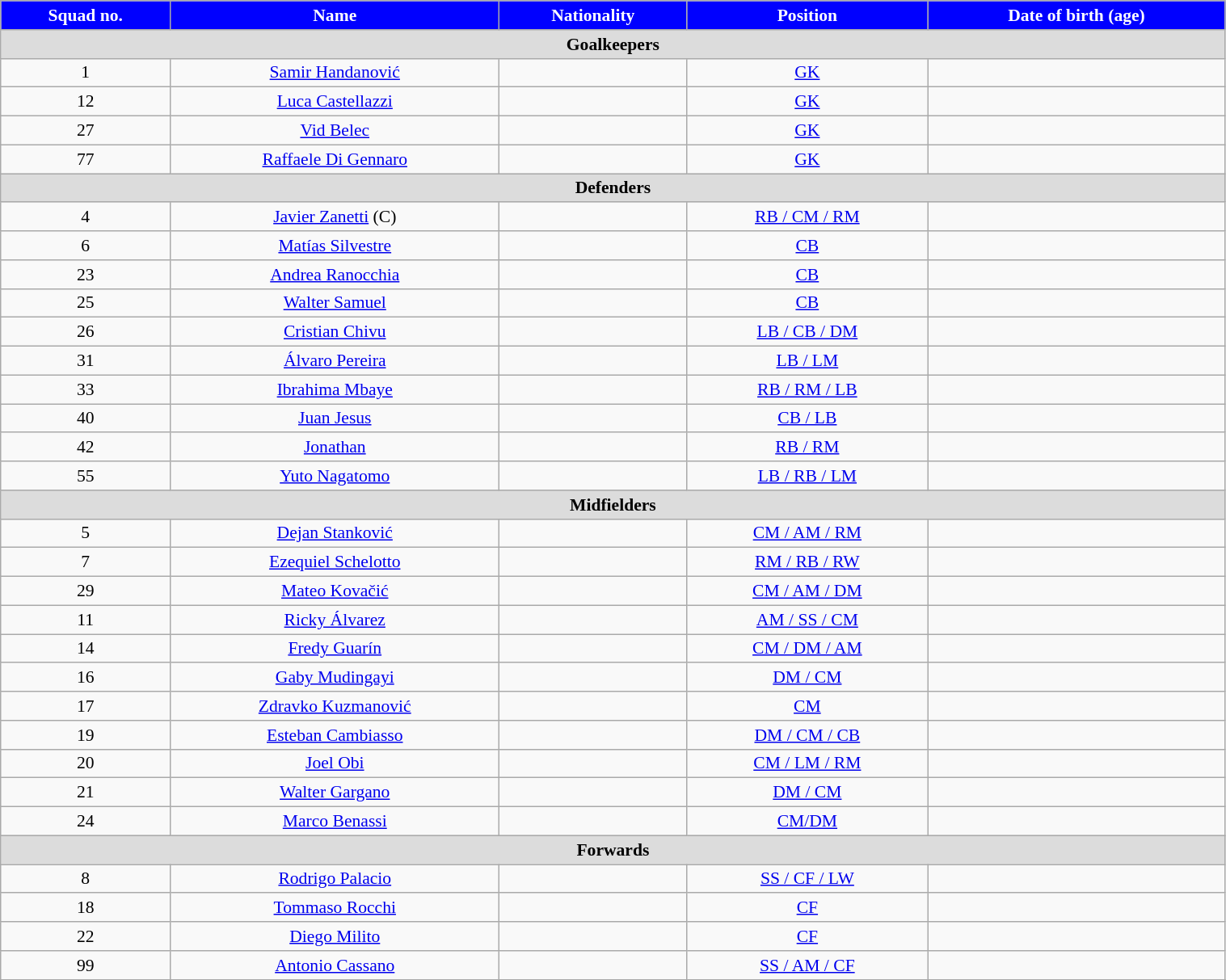<table class="wikitable" style="text-align:center; font-size:90%; width:80%">
<tr>
<th style="background:#0000FF; color:white; text-align:center">Squad no.</th>
<th style="background:#0000FF; color:white; text-align:center">Name</th>
<th style="background:#0000FF; color:white; text-align:center">Nationality</th>
<th style="background:#0000FF; color:white; text-align:center">Position</th>
<th style="background:#0000FF; color:white; text-align:center">Date of birth (age)</th>
</tr>
<tr>
<th colspan="6" style="background:#dcdcdc; color:black; text-align:center">Goalkeepers</th>
</tr>
<tr>
<td>1</td>
<td><a href='#'>Samir Handanović</a></td>
<td></td>
<td><a href='#'>GK</a></td>
<td></td>
</tr>
<tr>
<td>12</td>
<td><a href='#'>Luca Castellazzi</a></td>
<td></td>
<td><a href='#'>GK</a></td>
<td></td>
</tr>
<tr>
<td>27</td>
<td><a href='#'>Vid Belec</a></td>
<td></td>
<td><a href='#'>GK</a></td>
<td></td>
</tr>
<tr>
<td>77</td>
<td><a href='#'>Raffaele Di Gennaro</a></td>
<td></td>
<td><a href='#'>GK</a></td>
<td></td>
</tr>
<tr>
<th colspan="6" style="background:#dcdcdc; color:black; text-align:center">Defenders</th>
</tr>
<tr>
<td>4</td>
<td><a href='#'>Javier Zanetti</a> (C)</td>
<td></td>
<td><a href='#'>RB / CM / RM</a></td>
<td></td>
</tr>
<tr>
<td>6</td>
<td><a href='#'>Matías Silvestre</a></td>
<td></td>
<td><a href='#'>CB</a></td>
<td></td>
</tr>
<tr>
<td>23</td>
<td><a href='#'>Andrea Ranocchia</a></td>
<td></td>
<td><a href='#'>CB</a></td>
<td></td>
</tr>
<tr>
<td>25</td>
<td><a href='#'>Walter Samuel</a></td>
<td></td>
<td><a href='#'>CB</a></td>
<td></td>
</tr>
<tr>
<td>26</td>
<td><a href='#'>Cristian Chivu</a></td>
<td></td>
<td><a href='#'>LB / CB / DM</a></td>
<td></td>
</tr>
<tr>
<td>31</td>
<td><a href='#'>Álvaro Pereira</a></td>
<td></td>
<td><a href='#'>LB / LM</a></td>
<td></td>
</tr>
<tr>
<td>33</td>
<td><a href='#'>Ibrahima Mbaye</a></td>
<td></td>
<td><a href='#'>RB / RM / LB</a></td>
<td></td>
</tr>
<tr>
<td>40</td>
<td><a href='#'>Juan Jesus</a></td>
<td></td>
<td><a href='#'>CB / LB</a></td>
<td></td>
</tr>
<tr>
<td>42</td>
<td><a href='#'>Jonathan</a></td>
<td></td>
<td><a href='#'>RB / RM</a></td>
<td></td>
</tr>
<tr>
<td>55</td>
<td><a href='#'>Yuto Nagatomo</a></td>
<td></td>
<td><a href='#'>LB / RB / LM</a></td>
<td></td>
</tr>
<tr>
<th colspan="6" style="background:#dcdcdc; color:black; text-align:center">Midfielders</th>
</tr>
<tr>
<td>5</td>
<td><a href='#'>Dejan Stanković</a></td>
<td></td>
<td><a href='#'>CM / AM / RM</a></td>
<td></td>
</tr>
<tr>
<td>7</td>
<td><a href='#'>Ezequiel Schelotto</a></td>
<td></td>
<td><a href='#'>RM / RB / RW</a></td>
<td></td>
</tr>
<tr>
<td>29</td>
<td><a href='#'>Mateo Kovačić</a></td>
<td></td>
<td><a href='#'>CM / AM / DM</a></td>
<td></td>
</tr>
<tr>
<td>11</td>
<td><a href='#'>Ricky Álvarez</a></td>
<td></td>
<td><a href='#'>AM / SS / CM</a></td>
<td></td>
</tr>
<tr>
<td>14</td>
<td><a href='#'>Fredy Guarín</a></td>
<td></td>
<td><a href='#'>CM / DM / AM</a></td>
<td></td>
</tr>
<tr>
<td>16</td>
<td><a href='#'>Gaby Mudingayi</a></td>
<td></td>
<td><a href='#'>DM / CM</a></td>
<td></td>
</tr>
<tr>
<td>17</td>
<td><a href='#'>Zdravko Kuzmanović</a></td>
<td></td>
<td><a href='#'>CM</a></td>
<td></td>
</tr>
<tr>
<td>19</td>
<td><a href='#'>Esteban Cambiasso</a></td>
<td></td>
<td><a href='#'>DM / CM / CB</a></td>
<td></td>
</tr>
<tr>
<td>20</td>
<td><a href='#'>Joel Obi</a></td>
<td></td>
<td><a href='#'>CM / LM / RM</a></td>
<td></td>
</tr>
<tr>
<td>21</td>
<td><a href='#'>Walter Gargano</a></td>
<td></td>
<td><a href='#'>DM / CM</a></td>
<td></td>
</tr>
<tr>
<td>24</td>
<td><a href='#'>Marco Benassi</a></td>
<td></td>
<td><a href='#'>CM/DM</a></td>
<td></td>
</tr>
<tr>
<th colspan="7" style="background:#dcdcdc; color:black; text-align:center">Forwards</th>
</tr>
<tr>
<td>8</td>
<td><a href='#'>Rodrigo Palacio</a></td>
<td></td>
<td><a href='#'>SS / CF / LW</a></td>
<td></td>
</tr>
<tr>
<td>18</td>
<td><a href='#'>Tommaso Rocchi</a></td>
<td></td>
<td><a href='#'>CF</a></td>
<td></td>
</tr>
<tr>
<td>22</td>
<td><a href='#'>Diego Milito</a></td>
<td></td>
<td><a href='#'>CF</a></td>
<td></td>
</tr>
<tr>
<td>99</td>
<td><a href='#'>Antonio Cassano</a></td>
<td></td>
<td><a href='#'>SS / AM / CF</a></td>
<td></td>
</tr>
<tr>
</tr>
</table>
